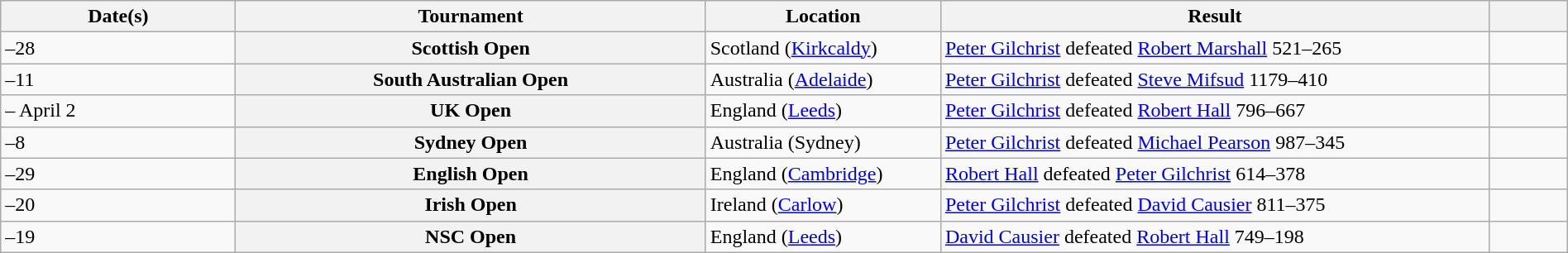<table class="sortable wikitable plainrowheaders" style="width:100%; margin:1em auto 1em auto;">
<tr>
<th scope="col" style="width: 15%;">Date(s)</th>
<th scope="col" style="width: 30%;">Tournament</th>
<th scope="col" style="width: 15%;">Location</th>
<th scope="col" class="unsortable" style="width: 35%;">Result</th>
<th scope="col" class="unsortable" style="width: 5%;"></th>
</tr>
<tr>
<td>–28</td>
<th scope="row">Scottish Open</th>
<td>Scotland (<a href='#'>Kirkcaldy</a>)</td>
<td><a href='#'>Peter Gilchrist</a> defeated <a href='#'>Robert Marshall</a> 521–265</td>
<td style="text-align:center;"></td>
</tr>
<tr>
<td>–11</td>
<th scope="row">South Australian Open</th>
<td>Australia (<a href='#'>Adelaide</a>)</td>
<td><a href='#'>Peter Gilchrist</a> defeated <a href='#'>Steve Mifsud</a> 1179–410</td>
<td style="text-align:center;"></td>
</tr>
<tr>
<td> – April 2</td>
<th scope="row">UK Open</th>
<td>England (<a href='#'>Leeds</a>)</td>
<td><a href='#'>Peter Gilchrist</a> defeated <a href='#'>Robert Hall</a> 796–667</td>
<td style="text-align:center;"></td>
</tr>
<tr>
<td>–8</td>
<th scope="row">Sydney Open</th>
<td>Australia  (Sydney)</td>
<td><a href='#'>Peter Gilchrist</a> defeated <a href='#'>Michael Pearson</a> 987–345</td>
<td style="text-align:center;"></td>
</tr>
<tr>
<td>–29</td>
<th scope="row">English Open</th>
<td>England (<a href='#'>Cambridge</a>)</td>
<td><a href='#'>Robert Hall</a> defeated <a href='#'>Peter Gilchrist</a> 614–378</td>
<td style="text-align:center;"></td>
</tr>
<tr>
<td>–20</td>
<th scope="row">Irish Open</th>
<td>Ireland (<a href='#'>Carlow</a>)</td>
<td><a href='#'>Peter Gilchrist</a> defeated <a href='#'>David Causier</a> 811–375</td>
<td style="text-align:center;"></td>
</tr>
<tr>
<td>–19</td>
<th scope="row">NSC Open</th>
<td>England (<a href='#'>Leeds</a>)</td>
<td><a href='#'>David Causier</a> defeated <a href='#'>Robert Hall</a> 749–198</td>
<td style="text-align:center;"></td>
</tr>
</table>
